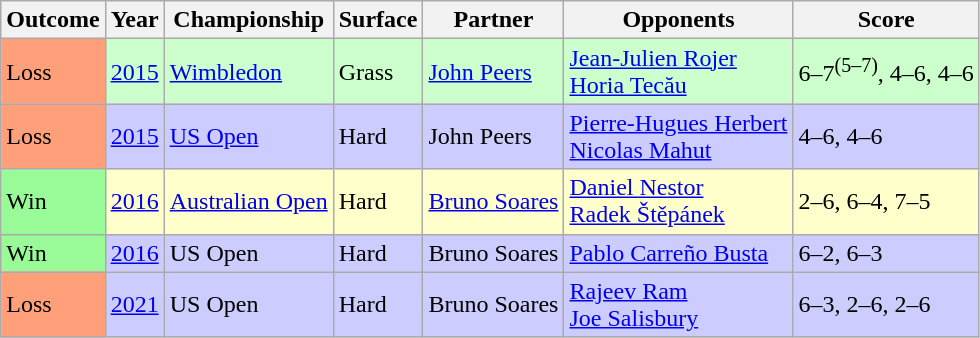<table class="sortable wikitable">
<tr>
<th>Outcome</th>
<th>Year</th>
<th>Championship</th>
<th>Surface</th>
<th>Partner</th>
<th>Opponents</th>
<th class="unsortable">Score</th>
</tr>
<tr bgcolor=#CCFFCC>
<td bgcolor=FFA07A>Loss</td>
<td><a href='#'>2015</a></td>
<td><a href='#'>Wimbledon</a></td>
<td>Grass</td>
<td> <a href='#'>John Peers</a></td>
<td> <a href='#'>Jean-Julien Rojer</a><br> <a href='#'>Horia Tecău</a></td>
<td>6–7<sup>(5–7)</sup>, 4–6, 4–6</td>
</tr>
<tr bgcolor=#CCCCFF>
<td bgcolor=FFA07A>Loss</td>
<td><a href='#'>2015</a></td>
<td><a href='#'>US Open</a></td>
<td>Hard</td>
<td> John Peers</td>
<td> <a href='#'>Pierre-Hugues Herbert</a><br> <a href='#'>Nicolas Mahut</a></td>
<td>4–6, 4–6</td>
</tr>
<tr bgcolor=FFFFCC>
<td bgcolor="98FB98">Win</td>
<td><a href='#'>2016</a></td>
<td><a href='#'>Australian Open</a></td>
<td>Hard</td>
<td> <a href='#'>Bruno Soares</a></td>
<td> <a href='#'>Daniel Nestor</a><br> <a href='#'>Radek Štěpánek</a></td>
<td>2–6, 6–4, 7–5</td>
</tr>
<tr bgcolor=#CCCCFF>
<td bgcolor="98FB98">Win</td>
<td><a href='#'>2016</a></td>
<td>US Open</td>
<td>Hard</td>
<td> Bruno Soares</td>
<td> <a href='#'>Pablo Carreño Busta</a> <br></td>
<td>6–2, 6–3</td>
</tr>
<tr bgcolor=#CCCCFF>
<td bgcolor=FFA07A>Loss</td>
<td><a href='#'>2021</a></td>
<td>US Open</td>
<td>Hard</td>
<td> Bruno Soares</td>
<td> <a href='#'>Rajeev Ram</a> <br> <a href='#'>Joe Salisbury</a></td>
<td>6–3, 2–6, 2–6</td>
</tr>
</table>
